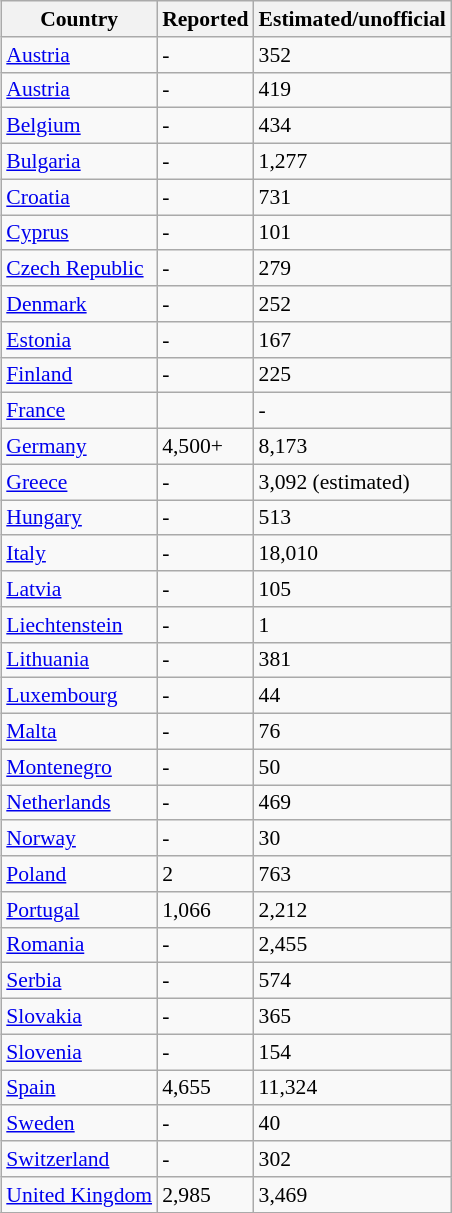<table class="wikitable sortable plainrowheaders floatright" style="clear:right; margin-left:7px; margin-top:0; margin-right:0; margin-bottom:3px; font-size:90%;">
<tr>
<th scope="col">Country</th>
<th scope="col">Reported</th>
<th>Estimated/unofficial</th>
</tr>
<tr>
<td scope="row"><a href='#'>Austria</a></td>
<td>-</td>
<td>352</td>
</tr>
<tr>
<td scope="row"><a href='#'>Austria</a></td>
<td>-</td>
<td>419</td>
</tr>
<tr>
<td scope="row"><a href='#'>Belgium</a></td>
<td>-</td>
<td>434</td>
</tr>
<tr>
<td scope="row"><a href='#'>Bulgaria</a></td>
<td>-</td>
<td>1,277</td>
</tr>
<tr>
<td scope="row"><a href='#'>Croatia</a></td>
<td>-</td>
<td>731</td>
</tr>
<tr>
<td scope="row"><a href='#'>Cyprus</a></td>
<td>-</td>
<td>101</td>
</tr>
<tr>
<td scope="row"><a href='#'>Czech Republic</a></td>
<td>-</td>
<td>279</td>
</tr>
<tr>
<td scope="row"><a href='#'>Denmark</a></td>
<td>-</td>
<td>252</td>
</tr>
<tr>
<td scope="row"><a href='#'>Estonia</a></td>
<td>-</td>
<td>167</td>
</tr>
<tr>
<td scope="row"><a href='#'>Finland</a></td>
<td>-</td>
<td>225</td>
</tr>
<tr>
<td scope="row"><a href='#'>France</a></td>
<td></td>
<td>-</td>
</tr>
<tr>
<td scope="row"><a href='#'>Germany</a></td>
<td>4,500+</td>
<td>8,173</td>
</tr>
<tr>
<td scope="row"><a href='#'>Greece</a></td>
<td>-</td>
<td>3,092 (estimated)</td>
</tr>
<tr>
<td scope="row"><a href='#'>Hungary</a></td>
<td>-</td>
<td>513</td>
</tr>
<tr>
<td scope="row"><a href='#'>Italy</a></td>
<td>-</td>
<td>18,010</td>
</tr>
<tr>
<td scope="row"><a href='#'>Latvia</a></td>
<td>-</td>
<td>105</td>
</tr>
<tr>
<td scope="row"><a href='#'>Liechtenstein</a></td>
<td>-</td>
<td>1</td>
</tr>
<tr>
<td scope="row"><a href='#'>Lithuania</a></td>
<td>-</td>
<td>381</td>
</tr>
<tr>
<td scope="row"><a href='#'>Luxembourg</a></td>
<td>-</td>
<td>44</td>
</tr>
<tr>
<td scope="row"><a href='#'>Malta</a></td>
<td>-</td>
<td>76</td>
</tr>
<tr>
<td scope="row"><a href='#'>Montenegro</a></td>
<td>-</td>
<td>50</td>
</tr>
<tr>
<td scope="row"><a href='#'>Netherlands</a></td>
<td>-</td>
<td>469</td>
</tr>
<tr>
<td scope="row"><a href='#'>Norway</a></td>
<td>-</td>
<td>30</td>
</tr>
<tr>
<td scope="row"><a href='#'>Poland</a></td>
<td>2</td>
<td>763</td>
</tr>
<tr>
<td scope="row"><a href='#'>Portugal</a></td>
<td>1,066</td>
<td>2,212</td>
</tr>
<tr>
<td scope="row"><a href='#'>Romania</a></td>
<td>-</td>
<td>2,455</td>
</tr>
<tr>
<td scope="row"><a href='#'>Serbia</a></td>
<td>-</td>
<td>574</td>
</tr>
<tr>
<td scope="row"><a href='#'>Slovakia</a></td>
<td>-</td>
<td>365</td>
</tr>
<tr>
<td scope="row"><a href='#'>Slovenia</a></td>
<td>-</td>
<td>154</td>
</tr>
<tr>
<td scope="row"><a href='#'>Spain</a></td>
<td>4,655</td>
<td>11,324</td>
</tr>
<tr>
<td scope="row"><a href='#'>Sweden</a></td>
<td>-</td>
<td>40</td>
</tr>
<tr>
<td scope="row"><a href='#'>Switzerland</a></td>
<td>-</td>
<td>302</td>
</tr>
<tr>
<td scope="row"><a href='#'>United Kingdom</a></td>
<td>2,985</td>
<td>3,469</td>
</tr>
<tr>
</tr>
</table>
